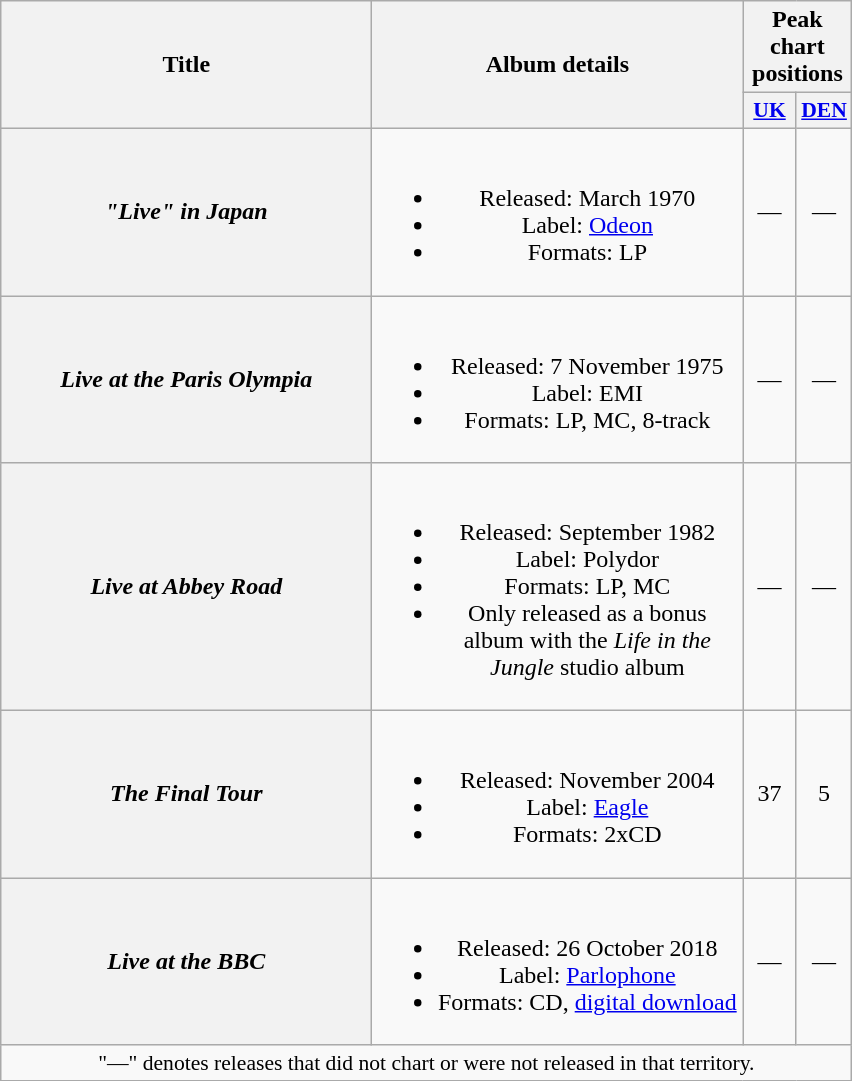<table class="wikitable plainrowheaders" style="text-align:center;">
<tr>
<th rowspan="2" scope="col" style="width:15em;">Title</th>
<th rowspan="2" scope="col" style="width:15em;">Album details</th>
<th colspan="2">Peak chart positions</th>
</tr>
<tr>
<th scope="col" style="width:2em;font-size:90%;"><a href='#'>UK</a><br></th>
<th scope="col" style="width:2em;font-size:90%;"><a href='#'>DEN</a><br></th>
</tr>
<tr>
<th scope="row"><em>"Live" in Japan</em></th>
<td><br><ul><li>Released: March 1970</li><li>Label: <a href='#'>Odeon</a></li><li>Formats: LP</li></ul></td>
<td>—</td>
<td>—</td>
</tr>
<tr>
<th scope="row"><em>Live at the Paris Olympia</em></th>
<td><br><ul><li>Released: 7 November 1975</li><li>Label: EMI</li><li>Formats: LP, MC, 8-track</li></ul></td>
<td>—</td>
<td>—</td>
</tr>
<tr>
<th scope="row"><em>Live at Abbey Road</em></th>
<td><br><ul><li>Released: September 1982</li><li>Label: Polydor</li><li>Formats: LP, MC</li><li>Only released as a bonus album with the <em>Life in the Jungle</em> studio album</li></ul></td>
<td>—</td>
<td>—</td>
</tr>
<tr>
<th scope="row"><em>The Final Tour</em></th>
<td><br><ul><li>Released: November 2004</li><li>Label: <a href='#'>Eagle</a></li><li>Formats: 2xCD</li></ul></td>
<td>37</td>
<td>5</td>
</tr>
<tr>
<th scope="row"><em>Live at the BBC</em></th>
<td><br><ul><li>Released: 26 October 2018</li><li>Label: <a href='#'>Parlophone</a></li><li>Formats: CD, <a href='#'>digital download</a></li></ul></td>
<td>—</td>
<td>—</td>
</tr>
<tr>
<td colspan="4" style="font-size:90%">"—" denotes releases that did not chart or were not released in that territory.</td>
</tr>
</table>
